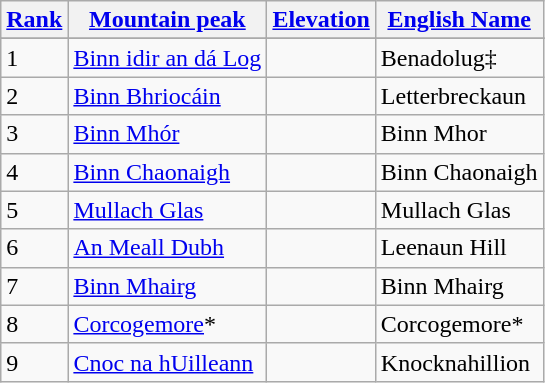<table class="wikitable sortable" style="text-align:left;">
<tr>
<th><a href='#'>Rank</a></th>
<th><a href='#'>Mountain peak</a></th>
<th><a href='#'>Elevation</a></th>
<th><a href='#'>English Name</a></th>
</tr>
<tr>
</tr>
<tr valign="left">
</tr>
<tr>
<td>1</td>
<td><a href='#'>Binn idir an dá Log</a></td>
<td></td>
<td>Benadolug‡</td>
</tr>
<tr>
<td>2</td>
<td><a href='#'>Binn Bhriocáin</a></td>
<td></td>
<td>Letterbreckaun</td>
</tr>
<tr>
<td>3</td>
<td><a href='#'>Binn Mhór</a></td>
<td></td>
<td>Binn Mhor</td>
</tr>
<tr>
<td>4</td>
<td><a href='#'>Binn Chaonaigh</a></td>
<td></td>
<td>Binn Chaonaigh</td>
</tr>
<tr>
<td>5</td>
<td><a href='#'>Mullach Glas</a></td>
<td></td>
<td>Mullach Glas</td>
</tr>
<tr>
<td>6</td>
<td><a href='#'>An Meall Dubh</a></td>
<td></td>
<td>Leenaun Hill</td>
</tr>
<tr>
<td>7</td>
<td><a href='#'>Binn Mhairg</a></td>
<td></td>
<td>Binn Mhairg</td>
</tr>
<tr>
<td>8</td>
<td><a href='#'>Corcogemore</a>*</td>
<td></td>
<td>Corcogemore*</td>
</tr>
<tr>
<td>9</td>
<td><a href='#'>Cnoc na hUilleann</a></td>
<td></td>
<td>Knocknahillion</td>
</tr>
</table>
